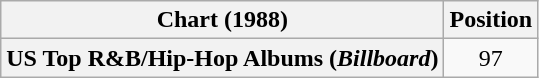<table class="wikitable plainrowheaders" style="text-align:center">
<tr>
<th scope="col">Chart (1988)</th>
<th scope="col">Position</th>
</tr>
<tr>
<th scope="row">US Top R&B/Hip-Hop Albums (<em>Billboard</em>)</th>
<td>97</td>
</tr>
</table>
